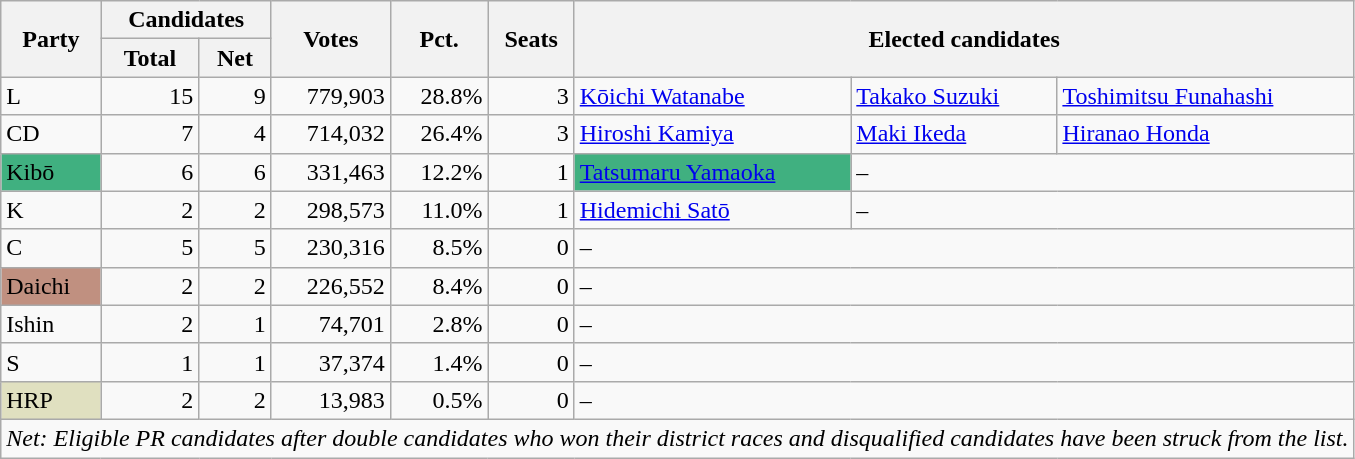<table class="wikitable">
<tr>
<th rowspan="2">Party</th>
<th colspan="2">Candidates</th>
<th rowspan="2">Votes</th>
<th rowspan="2">Pct.</th>
<th rowspan="2">Seats</th>
<th colspan="3" rowspan="2">Elected candidates</th>
</tr>
<tr>
<th>Total</th>
<th>Net</th>
</tr>
<tr>
<td>L</td>
<td align="right">15</td>
<td align="right">9</td>
<td align="right">779,903</td>
<td align="right">28.8%</td>
<td align="right">3</td>
<td><a href='#'>Kōichi Watanabe</a></td>
<td><a href='#'>Takako Suzuki</a></td>
<td><a href='#'>Toshimitsu Funahashi</a></td>
</tr>
<tr>
<td>CD</td>
<td align="right">7</td>
<td align="right">4</td>
<td align="right">714,032</td>
<td align="right">26.4%</td>
<td align="right">3</td>
<td><a href='#'>Hiroshi Kamiya</a></td>
<td><a href='#'>Maki Ikeda</a></td>
<td><a href='#'>Hiranao Honda</a></td>
</tr>
<tr>
<td style="background:#40B080">Kibō</td>
<td align="right">6</td>
<td align="right">6</td>
<td align="right">331,463</td>
<td align="right">12.2%</td>
<td align="right">1</td>
<td style="background:#40B080"><a href='#'>Tatsumaru Yamaoka</a></td>
<td colspan="2">–</td>
</tr>
<tr>
<td>K</td>
<td align="right">2</td>
<td align="right">2</td>
<td align="right">298,573</td>
<td align="right">11.0%</td>
<td align="right">1</td>
<td><a href='#'>Hidemichi Satō</a></td>
<td colspan="2">–</td>
</tr>
<tr>
<td>C</td>
<td align="right">5</td>
<td align="right">5</td>
<td align="right">230,316</td>
<td align="right">8.5%</td>
<td align="right">0</td>
<td colspan="3">–</td>
</tr>
<tr>
<td style="background:#C09080">Daichi</td>
<td align="right">2</td>
<td align="right">2</td>
<td align="right">226,552</td>
<td align="right">8.4%</td>
<td align="right">0</td>
<td colspan="3">–</td>
</tr>
<tr>
<td>Ishin</td>
<td align="right">2</td>
<td align="right">1</td>
<td align="right">74,701</td>
<td align="right">2.8%</td>
<td align="right">0</td>
<td colspan="3">–</td>
</tr>
<tr>
<td>S</td>
<td align="right">1</td>
<td align="right">1</td>
<td align="right">37,374</td>
<td align="right">1.4%</td>
<td align="right">0</td>
<td colspan="3">–</td>
</tr>
<tr>
<td style="background:#E0E0C0">HRP</td>
<td align="right">2</td>
<td align="right">2</td>
<td align="right">13,983</td>
<td align="right">0.5%</td>
<td align="right">0</td>
<td colspan="3">–</td>
</tr>
<tr>
<td colspan="9"><em>Net: Eligible PR candidates after double candidates who won their district races and disqualified candidates have been struck from the list.</em></td>
</tr>
</table>
